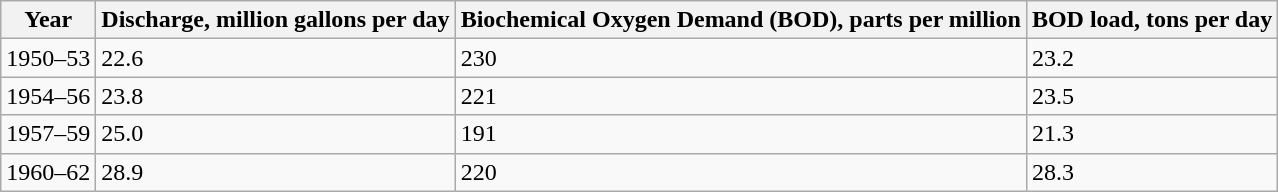<table class="wikitable">
<tr>
<th>Year</th>
<th>Discharge, million gallons per day</th>
<th>Biochemical Oxygen Demand (BOD), parts per million</th>
<th>BOD load, tons per day</th>
</tr>
<tr>
<td>1950–53</td>
<td>22.6</td>
<td>230</td>
<td>23.2</td>
</tr>
<tr>
<td>1954–56</td>
<td>23.8</td>
<td>221</td>
<td>23.5</td>
</tr>
<tr>
<td>1957–59</td>
<td>25.0</td>
<td>191</td>
<td>21.3</td>
</tr>
<tr>
<td>1960–62</td>
<td>28.9</td>
<td>220</td>
<td>28.3</td>
</tr>
</table>
